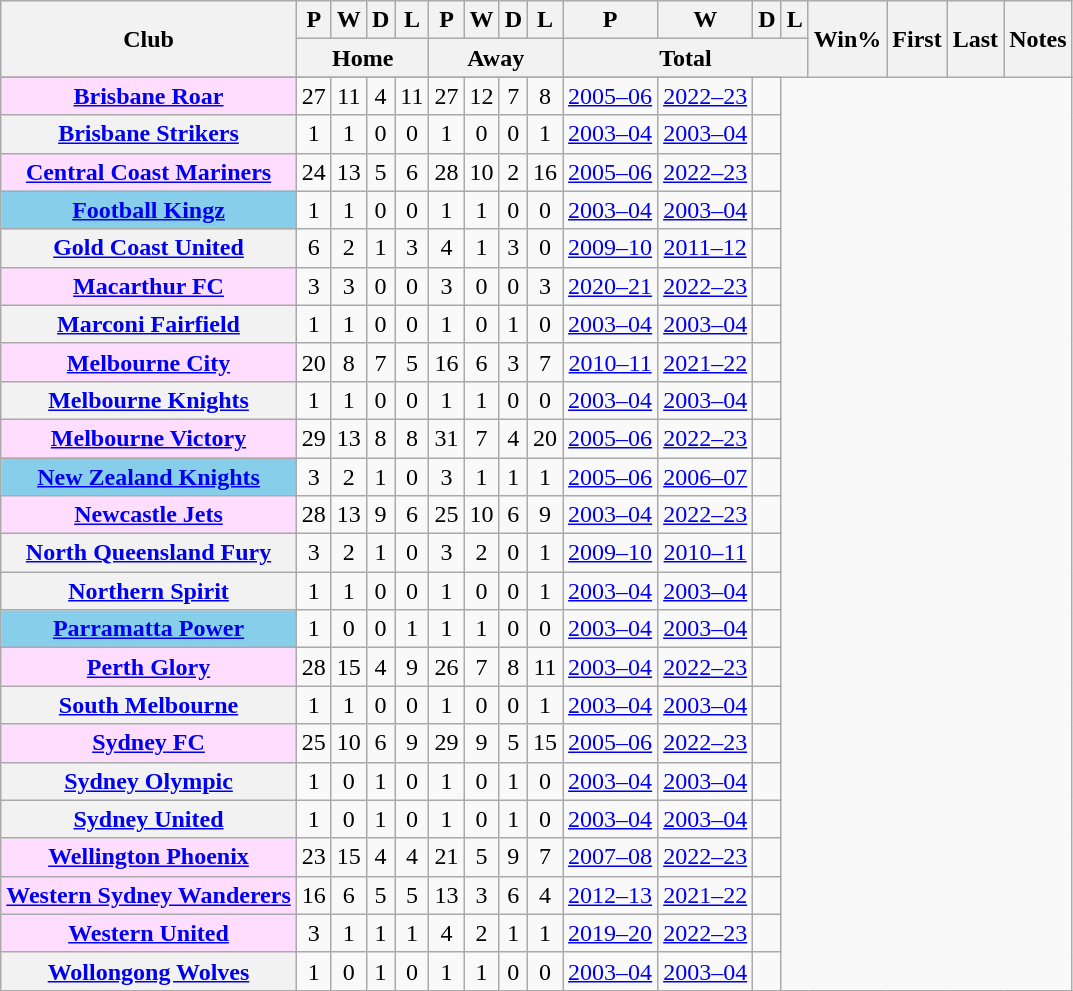<table class="wikitable plainrowheaders sortable" style="text-align:center">
<tr>
<th scope=col rowspan=2>Club</th>
<th scope=col>P</th>
<th scope=col>W</th>
<th scope=col>D</th>
<th scope=col>L</th>
<th scope=col>P</th>
<th scope=col>W</th>
<th scope=col>D</th>
<th scope=col>L</th>
<th scope=col>P</th>
<th scope=col>W</th>
<th scope=col>D</th>
<th scope=col>L</th>
<th rowspan=2 scope=col>Win%</th>
<th rowspan=2 scope=col>First</th>
<th rowspan=2 scope=col>Last</th>
<th class="unsortable" rowspan=2 scope=col>Notes</th>
</tr>
<tr class="unsortable">
<th colspan=4>Home</th>
<th colspan=4>Away</th>
<th colspan=4>Total</th>
</tr>
<tr>
</tr>
<tr>
<th scope=row style=background:#FFDDFF><a href='#'>Brisbane Roar</a> </th>
<td>27</td>
<td>11</td>
<td>4</td>
<td>11</td>
<td>27</td>
<td>12</td>
<td>7</td>
<td>8<br></td>
<td><a href='#'>2005–06</a></td>
<td><a href='#'>2022–23</a></td>
<td></td>
</tr>
<tr>
<th scope=row><a href='#'>Brisbane Strikers</a></th>
<td>1</td>
<td>1</td>
<td>0</td>
<td>0</td>
<td>1</td>
<td>0</td>
<td>0</td>
<td>1<br></td>
<td><a href='#'>2003–04</a></td>
<td><a href='#'>2003–04</a></td>
<td></td>
</tr>
<tr>
<th scope=row style=background:#FFDDFF><a href='#'>Central Coast Mariners</a> </th>
<td>24</td>
<td>13</td>
<td>5</td>
<td>6</td>
<td>28</td>
<td>10</td>
<td>2</td>
<td>16<br></td>
<td><a href='#'>2005–06</a></td>
<td><a href='#'>2022–23</a></td>
<td></td>
</tr>
<tr>
<th scope=row style=background:#87CEEB><a href='#'>Football Kingz</a> </th>
<td>1</td>
<td>1</td>
<td>0</td>
<td>0</td>
<td>1</td>
<td>1</td>
<td>0</td>
<td>0<br></td>
<td><a href='#'>2003–04</a></td>
<td><a href='#'>2003–04</a></td>
<td></td>
</tr>
<tr>
<th scope=row><a href='#'>Gold Coast United</a></th>
<td>6</td>
<td>2</td>
<td>1</td>
<td>3</td>
<td>4</td>
<td>1</td>
<td>3</td>
<td>0<br></td>
<td><a href='#'>2009–10</a></td>
<td><a href='#'>2011–12</a></td>
<td></td>
</tr>
<tr>
<th scope=row style=background:#FFDDFF><a href='#'>Macarthur FC</a> </th>
<td>3</td>
<td>3</td>
<td>0</td>
<td>0</td>
<td>3</td>
<td>0</td>
<td>0</td>
<td>3<br></td>
<td><a href='#'>2020–21</a></td>
<td><a href='#'>2022–23</a></td>
<td></td>
</tr>
<tr>
<th scope=row><a href='#'>Marconi Fairfield</a></th>
<td>1</td>
<td>1</td>
<td>0</td>
<td>0</td>
<td>1</td>
<td>0</td>
<td>1</td>
<td>0<br></td>
<td><a href='#'>2003–04</a></td>
<td><a href='#'>2003–04</a></td>
<td></td>
</tr>
<tr>
<th scope=row style=background:#FFDDFF><a href='#'>Melbourne City</a> </th>
<td>20</td>
<td>8</td>
<td>7</td>
<td>5</td>
<td>16</td>
<td>6</td>
<td>3</td>
<td>7<br></td>
<td><a href='#'>2010–11</a></td>
<td><a href='#'>2021–22</a></td>
<td></td>
</tr>
<tr>
<th scope=row><a href='#'>Melbourne Knights</a></th>
<td>1</td>
<td>1</td>
<td>0</td>
<td>0</td>
<td>1</td>
<td>1</td>
<td>0</td>
<td>0<br></td>
<td><a href='#'>2003–04</a></td>
<td><a href='#'>2003–04</a></td>
<td></td>
</tr>
<tr>
<th scope=row style=background:#FFDDFF><a href='#'>Melbourne Victory</a> </th>
<td>29</td>
<td>13</td>
<td>8</td>
<td>8</td>
<td>31</td>
<td>7</td>
<td>4</td>
<td>20<br></td>
<td><a href='#'>2005–06</a></td>
<td><a href='#'>2022–23</a></td>
<td></td>
</tr>
<tr>
<th scope=row style=background:#87CEEB><a href='#'>New Zealand Knights</a> </th>
<td>3</td>
<td>2</td>
<td>1</td>
<td>0</td>
<td>3</td>
<td>1</td>
<td>1</td>
<td>1<br></td>
<td><a href='#'>2005–06</a></td>
<td><a href='#'>2006–07</a></td>
<td></td>
</tr>
<tr>
<th scope=row style=background:#FFDDFF><a href='#'>Newcastle Jets</a> </th>
<td>28</td>
<td>13</td>
<td>9</td>
<td>6</td>
<td>25</td>
<td>10</td>
<td>6</td>
<td>9<br></td>
<td><a href='#'>2003–04</a></td>
<td><a href='#'>2022–23</a></td>
<td></td>
</tr>
<tr>
<th scope=row><a href='#'>North Queensland Fury</a></th>
<td>3</td>
<td>2</td>
<td>1</td>
<td>0</td>
<td>3</td>
<td>2</td>
<td>0</td>
<td>1<br></td>
<td><a href='#'>2009–10</a></td>
<td><a href='#'>2010–11</a></td>
<td></td>
</tr>
<tr>
<th scope=row><a href='#'>Northern Spirit</a></th>
<td>1</td>
<td>1</td>
<td>0</td>
<td>0</td>
<td>1</td>
<td>0</td>
<td>0</td>
<td>1<br></td>
<td><a href='#'>2003–04</a></td>
<td><a href='#'>2003–04</a></td>
<td></td>
</tr>
<tr>
<th scope=row style=background:#87CEEB><a href='#'>Parramatta Power</a> </th>
<td>1</td>
<td>0</td>
<td>0</td>
<td>1</td>
<td>1</td>
<td>1</td>
<td>0</td>
<td>0<br></td>
<td><a href='#'>2003–04</a></td>
<td><a href='#'>2003–04</a></td>
<td></td>
</tr>
<tr>
<th scope=row style=background:#FFDDFF><a href='#'>Perth Glory</a> </th>
<td>28</td>
<td>15</td>
<td>4</td>
<td>9</td>
<td>26</td>
<td>7</td>
<td>8</td>
<td>11<br></td>
<td><a href='#'>2003–04</a></td>
<td><a href='#'>2022–23</a></td>
<td></td>
</tr>
<tr>
<th scope=row><a href='#'>South Melbourne</a></th>
<td>1</td>
<td>1</td>
<td>0</td>
<td>0</td>
<td>1</td>
<td>0</td>
<td>0</td>
<td>1<br></td>
<td><a href='#'>2003–04</a></td>
<td><a href='#'>2003–04</a></td>
<td></td>
</tr>
<tr>
<th scope=row style=background:#FFDDFF><a href='#'>Sydney FC</a> </th>
<td>25</td>
<td>10</td>
<td>6</td>
<td>9</td>
<td>29</td>
<td>9</td>
<td>5</td>
<td>15<br></td>
<td><a href='#'>2005–06</a></td>
<td><a href='#'>2022–23</a></td>
<td></td>
</tr>
<tr>
<th scope=row><a href='#'>Sydney Olympic</a></th>
<td>1</td>
<td>0</td>
<td>1</td>
<td>0</td>
<td>1</td>
<td>0</td>
<td>1</td>
<td>0<br></td>
<td><a href='#'>2003–04</a></td>
<td><a href='#'>2003–04</a></td>
<td></td>
</tr>
<tr>
<th scope=row><a href='#'>Sydney United</a></th>
<td>1</td>
<td>0</td>
<td>1</td>
<td>0</td>
<td>1</td>
<td>0</td>
<td>1</td>
<td>0<br></td>
<td><a href='#'>2003–04</a></td>
<td><a href='#'>2003–04</a></td>
<td></td>
</tr>
<tr>
<th scope=row style=background:#FFDDFF><a href='#'>Wellington Phoenix</a> </th>
<td>23</td>
<td>15</td>
<td>4</td>
<td>4</td>
<td>21</td>
<td>5</td>
<td>9</td>
<td>7<br></td>
<td><a href='#'>2007–08</a></td>
<td><a href='#'>2022–23</a></td>
<td></td>
</tr>
<tr>
<th scope=row style=background:#FFDDFF><a href='#'>Western Sydney Wanderers</a> </th>
<td>16</td>
<td>6</td>
<td>5</td>
<td>5</td>
<td>13</td>
<td>3</td>
<td>6</td>
<td>4<br></td>
<td><a href='#'>2012–13</a></td>
<td><a href='#'>2021–22</a></td>
<td></td>
</tr>
<tr>
<th scope=row style=background:#FFDDFF><a href='#'>Western United</a> </th>
<td>3</td>
<td>1</td>
<td>1</td>
<td>1</td>
<td>4</td>
<td>2</td>
<td>1</td>
<td>1<br></td>
<td><a href='#'>2019–20</a></td>
<td><a href='#'>2022–23</a></td>
<td></td>
</tr>
<tr>
<th scope=row><a href='#'>Wollongong Wolves</a></th>
<td>1</td>
<td>0</td>
<td>1</td>
<td>0</td>
<td>1</td>
<td>1</td>
<td>0</td>
<td>0<br></td>
<td><a href='#'>2003–04</a></td>
<td><a href='#'>2003–04</a></td>
<td></td>
</tr>
</table>
